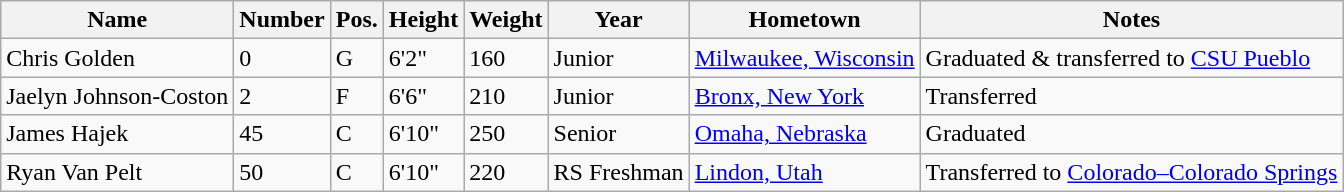<table class="wikitable sortable" border="1">
<tr>
<th>Name</th>
<th>Number</th>
<th>Pos.</th>
<th>Height</th>
<th>Weight</th>
<th>Year</th>
<th>Hometown</th>
<th class="unsortable">Notes</th>
</tr>
<tr>
<td>Chris Golden</td>
<td>0</td>
<td>G</td>
<td>6'2"</td>
<td>160</td>
<td>Junior</td>
<td><a href='#'>Milwaukee, Wisconsin</a></td>
<td>Graduated & transferred to <a href='#'>CSU Pueblo</a></td>
</tr>
<tr>
<td>Jaelyn Johnson-Coston</td>
<td>2</td>
<td>F</td>
<td>6'6"</td>
<td>210</td>
<td>Junior</td>
<td><a href='#'>Bronx, New York</a></td>
<td>Transferred</td>
</tr>
<tr>
<td>James Hajek</td>
<td>45</td>
<td>C</td>
<td>6'10"</td>
<td>250</td>
<td>Senior</td>
<td><a href='#'>Omaha, Nebraska</a></td>
<td>Graduated</td>
</tr>
<tr>
<td>Ryan Van Pelt</td>
<td>50</td>
<td>C</td>
<td>6'10"</td>
<td>220</td>
<td>RS Freshman</td>
<td><a href='#'>Lindon, Utah</a></td>
<td>Transferred to <a href='#'>Colorado–Colorado Springs</a></td>
</tr>
</table>
